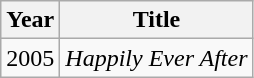<table class="wikitable">
<tr>
<th>Year</th>
<th>Title</th>
</tr>
<tr>
<td>2005</td>
<td><em>Happily Ever After</em></td>
</tr>
</table>
